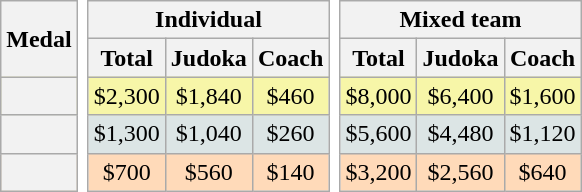<table class=wikitable style="border: none; background: none; text-align:center;">
<tr>
<th rowspan=2>Medal</th>
<td rowspan=5 style="width:1; border: none; background: none;"></td>
<th colspan=3>Individual</th>
<td rowspan=5 style="width:1; border: none; background: none;"></td>
<th colspan=3>Mixed team</th>
</tr>
<tr>
<th>Total</th>
<th>Judoka</th>
<th>Coach</th>
<th>Total</th>
<th>Judoka</th>
<th>Coach</th>
</tr>
<tr bgcolor=F7F6A8>
<th></th>
<td>$2,300</td>
<td>$1,840</td>
<td>$460</td>
<td>$8,000</td>
<td>$6,400</td>
<td>$1,600</td>
</tr>
<tr bgcolor=DCE5E5>
<th></th>
<td>$1,300</td>
<td>$1,040</td>
<td>$260</td>
<td>$5,600</td>
<td>$4,480</td>
<td>$1,120</td>
</tr>
<tr bgcolor=FFDAB9>
<th></th>
<td>$700</td>
<td>$560</td>
<td>$140</td>
<td>$3,200</td>
<td>$2,560</td>
<td>$640</td>
</tr>
</table>
